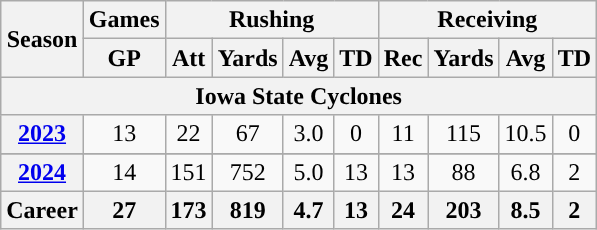<table class="wikitable" style="text-align:center;">
<tr>
<th rowspan="2">Season</th>
<th>Games</th>
<th colspan="4">Rushing</th>
<th colspan="4">Receiving</th>
</tr>
<tr>
<th>GP</th>
<th>Att</th>
<th>Yards</th>
<th>Avg</th>
<th>TD</th>
<th>Rec</th>
<th>Yards</th>
<th>Avg</th>
<th>TD</th>
</tr>
<tr>
<th colspan="12">Iowa State Cyclones</th>
</tr>
<tr>
<th><a href='#'>2023</a></th>
<td>13</td>
<td>22</td>
<td>67</td>
<td>3.0</td>
<td>0</td>
<td>11</td>
<td>115</td>
<td>10.5</td>
<td>0</td>
</tr>
<tr>
</tr>
<tr>
<th><a href='#'>2024</a></th>
<td>14</td>
<td>151</td>
<td>752</td>
<td>5.0</td>
<td>13</td>
<td>13</td>
<td>88</td>
<td>6.8</td>
<td>2</td>
</tr>
<tr>
<th>Career</th>
<th>27</th>
<th>173</th>
<th>819</th>
<th>4.7</th>
<th>13</th>
<th>24</th>
<th>203</th>
<th>8.5</th>
<th>2</th>
</tr>
</table>
